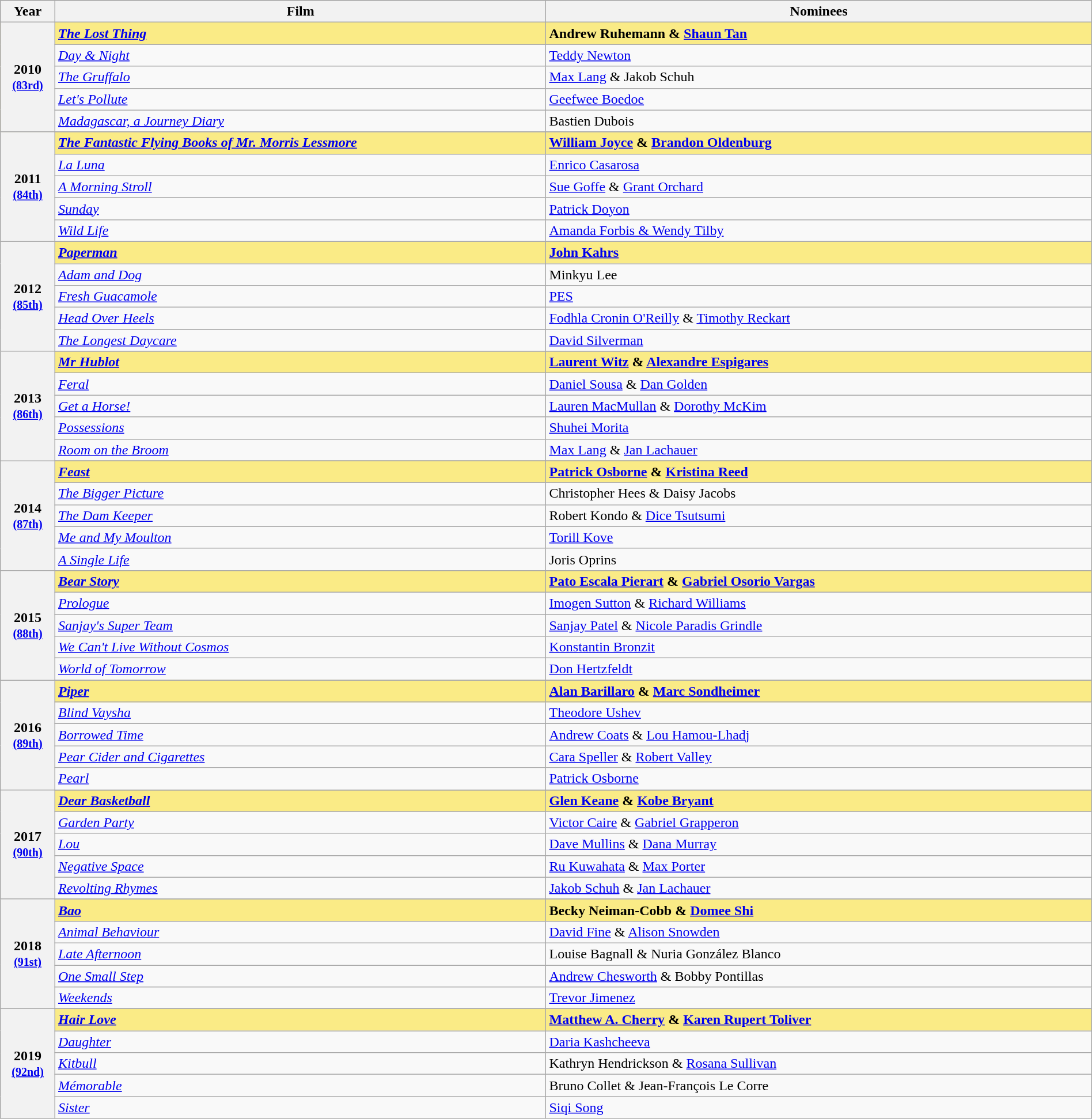<table class="wikitable sortable" style="width:100%">
<tr bgcolor="#bebebe">
<th width="5%">Year</th>
<th width="45%">Film</th>
<th width="50%">Nominees</th>
</tr>
<tr style="background:#FAEB86">
<th rowspan="5">2010<br><small><a href='#'>(83rd)</a></small></th>
<td><strong><em><a href='#'>The Lost Thing</a></em></strong></td>
<td><strong>Andrew Ruhemann & <a href='#'>Shaun Tan</a></strong></td>
</tr>
<tr>
<td><em><a href='#'>Day & Night</a></em></td>
<td><a href='#'>Teddy Newton</a></td>
</tr>
<tr>
<td><em><a href='#'>The Gruffalo</a></em></td>
<td><a href='#'>Max Lang</a> & Jakob Schuh</td>
</tr>
<tr>
<td><em><a href='#'>Let's Pollute</a></em></td>
<td><a href='#'>Geefwee Boedoe</a></td>
</tr>
<tr>
<td><em><a href='#'>Madagascar, a Journey Diary</a></em></td>
<td>Bastien Dubois</td>
</tr>
<tr>
<th rowspan="6" style="text-align:center">2011<br><small><a href='#'>(84th)</a></small></th>
</tr>
<tr style="background:#FAEB86">
<td><strong><em><a href='#'>The Fantastic Flying Books of Mr. Morris Lessmore</a></em></strong></td>
<td><strong><a href='#'>William Joyce</a> & <a href='#'>Brandon Oldenburg</a></strong></td>
</tr>
<tr>
<td><em><a href='#'>La Luna</a></em></td>
<td><a href='#'>Enrico Casarosa</a></td>
</tr>
<tr>
<td><em><a href='#'>A Morning Stroll</a></em></td>
<td><a href='#'>Sue Goffe</a> & <a href='#'>Grant Orchard</a></td>
</tr>
<tr>
<td><em><a href='#'>Sunday</a></em></td>
<td><a href='#'>Patrick Doyon</a></td>
</tr>
<tr>
<td><em><a href='#'>Wild Life</a></em></td>
<td><a href='#'>Amanda Forbis & Wendy Tilby</a></td>
</tr>
<tr>
<th rowspan="6" style="text-align:center">2012<br><small><a href='#'>(85th)</a></small></th>
</tr>
<tr style="background:#FAEB86">
<td><strong><em><a href='#'>Paperman</a></em></strong></td>
<td><strong><a href='#'>John Kahrs</a></strong></td>
</tr>
<tr>
<td><em><a href='#'>Adam and Dog</a></em></td>
<td>Minkyu Lee</td>
</tr>
<tr>
<td><em><a href='#'>Fresh Guacamole</a></em></td>
<td><a href='#'>PES</a></td>
</tr>
<tr>
<td><em><a href='#'>Head Over Heels</a></em></td>
<td><a href='#'>Fodhla Cronin O'Reilly</a> & <a href='#'>Timothy Reckart</a></td>
</tr>
<tr>
<td><em><a href='#'>The Longest Daycare</a></em></td>
<td><a href='#'>David Silverman</a></td>
</tr>
<tr>
<th rowspan="6" style="text-align:center">2013<br><small><a href='#'>(86th)</a></small></th>
</tr>
<tr style="background:#FAEB86">
<td><strong><em><a href='#'>Mr Hublot</a></em></strong></td>
<td><strong><a href='#'>Laurent Witz</a> & <a href='#'>Alexandre Espigares</a></strong></td>
</tr>
<tr>
<td><em><a href='#'>Feral</a></em></td>
<td><a href='#'>Daniel Sousa</a> & <a href='#'>Dan Golden</a></td>
</tr>
<tr>
<td><em><a href='#'>Get a Horse!</a></em></td>
<td><a href='#'>Lauren MacMullan</a> & <a href='#'>Dorothy McKim</a></td>
</tr>
<tr>
<td><em><a href='#'>Possessions</a></em></td>
<td><a href='#'>Shuhei Morita</a></td>
</tr>
<tr>
<td><em><a href='#'>Room on the Broom</a></em></td>
<td><a href='#'>Max Lang</a> & <a href='#'>Jan Lachauer</a></td>
</tr>
<tr>
<th rowspan="6" style="text-align:center">2014<br><small><a href='#'>(87th)</a></small></th>
</tr>
<tr style="background:#FAEB86">
<td><strong><em><a href='#'>Feast</a></em></strong></td>
<td><strong><a href='#'>Patrick Osborne</a> & <a href='#'>Kristina Reed</a></strong></td>
</tr>
<tr>
<td><em><a href='#'>The Bigger Picture</a></em></td>
<td>Christopher Hees & Daisy Jacobs</td>
</tr>
<tr>
<td><em><a href='#'>The Dam Keeper</a></em></td>
<td>Robert Kondo & <a href='#'>Dice Tsutsumi</a></td>
</tr>
<tr>
<td><em><a href='#'>Me and My Moulton</a></em></td>
<td><a href='#'>Torill Kove</a></td>
</tr>
<tr>
<td><em><a href='#'>A Single Life</a></em></td>
<td>Joris Oprins</td>
</tr>
<tr>
<th rowspan="6" style="text-align:center">2015<br><small><a href='#'>(88th)</a></small></th>
</tr>
<tr style="background:#FAEB86">
<td><strong><em><a href='#'>Bear Story</a></em></strong></td>
<td><strong><a href='#'>Pato Escala Pierart</a> & <a href='#'>Gabriel Osorio Vargas</a></strong></td>
</tr>
<tr>
<td><em><a href='#'>Prologue</a></em></td>
<td><a href='#'>Imogen Sutton</a> & <a href='#'>Richard Williams</a></td>
</tr>
<tr>
<td><em><a href='#'>Sanjay's Super Team</a></em></td>
<td><a href='#'>Sanjay Patel</a> & <a href='#'>Nicole Paradis Grindle</a></td>
</tr>
<tr>
<td><em><a href='#'>We Can't Live Without Cosmos</a></em></td>
<td><a href='#'>Konstantin Bronzit</a></td>
</tr>
<tr>
<td><em><a href='#'>World of Tomorrow</a></em></td>
<td><a href='#'>Don Hertzfeldt</a></td>
</tr>
<tr>
<th rowspan="6" style="text-align:center">2016<br><small><a href='#'>(89th)</a></small> <br></th>
</tr>
<tr style="background:#FAEB86">
<td><strong><em><a href='#'>Piper</a></em></strong></td>
<td><strong><a href='#'>Alan Barillaro</a> & <a href='#'>Marc Sondheimer</a></strong></td>
</tr>
<tr>
<td><em><a href='#'>Blind Vaysha</a></em></td>
<td><a href='#'>Theodore Ushev</a></td>
</tr>
<tr>
<td><em><a href='#'>Borrowed Time</a></em></td>
<td><a href='#'>Andrew Coats</a> & <a href='#'>Lou Hamou-Lhadj</a></td>
</tr>
<tr>
<td><em><a href='#'>Pear Cider and Cigarettes</a></em></td>
<td><a href='#'>Cara Speller</a> & <a href='#'>Robert Valley</a></td>
</tr>
<tr>
<td><em><a href='#'>Pearl</a></em></td>
<td><a href='#'>Patrick Osborne</a></td>
</tr>
<tr>
<th rowspan="6" style="text-align:center">2017<br><small><a href='#'>(90th)</a></small> <br></th>
</tr>
<tr style="background:#FAEB86">
<td><strong><em><a href='#'>Dear Basketball</a></em></strong></td>
<td><strong><a href='#'>Glen Keane</a> & <a href='#'>Kobe Bryant</a></strong></td>
</tr>
<tr>
<td><em><a href='#'>Garden Party</a></em></td>
<td><a href='#'>Victor Caire</a> & <a href='#'>Gabriel Grapperon</a></td>
</tr>
<tr>
<td><em><a href='#'>Lou</a></em></td>
<td><a href='#'>Dave Mullins</a> & <a href='#'>Dana Murray</a></td>
</tr>
<tr>
<td><em><a href='#'>Negative Space</a></em></td>
<td><a href='#'>Ru Kuwahata</a> & <a href='#'>Max Porter</a></td>
</tr>
<tr>
<td><em><a href='#'>Revolting Rhymes</a></em></td>
<td><a href='#'>Jakob Schuh</a> & <a href='#'>Jan Lachauer</a></td>
</tr>
<tr>
<th rowspan="6" style="text-align:center">2018<br><small><a href='#'>(91st)</a></small></th>
</tr>
<tr style="background:#FAEB86">
<td><strong><em><a href='#'>Bao</a></em></strong></td>
<td><strong>Becky Neiman-Cobb & <a href='#'>Domee Shi</a></strong></td>
</tr>
<tr>
<td><em><a href='#'>Animal Behaviour</a></em></td>
<td><a href='#'>David Fine</a> & <a href='#'>Alison Snowden</a></td>
</tr>
<tr>
<td><em><a href='#'>Late Afternoon</a></em></td>
<td>Louise Bagnall & Nuria González Blanco</td>
</tr>
<tr>
<td><em><a href='#'>One Small Step</a></em></td>
<td><a href='#'>Andrew Chesworth</a> & Bobby Pontillas</td>
</tr>
<tr>
<td><em><a href='#'>Weekends</a></em></td>
<td><a href='#'>Trevor Jimenez</a></td>
</tr>
<tr>
<th rowspan="6" style="text-align:center">2019<br><small><a href='#'>(92nd)</a></small></th>
</tr>
<tr style="background:#FAEB86">
<td><strong><em><a href='#'>Hair Love</a></em></strong></td>
<td><strong><a href='#'>Matthew A. Cherry</a> & <a href='#'>Karen Rupert Toliver</a></strong></td>
</tr>
<tr>
<td><em><a href='#'>Daughter</a></em></td>
<td><a href='#'>Daria Kashcheeva</a></td>
</tr>
<tr>
<td><em><a href='#'>Kitbull</a></em></td>
<td>Kathryn Hendrickson & <a href='#'>Rosana Sullivan</a></td>
</tr>
<tr>
<td><em><a href='#'>Mémorable</a></em></td>
<td>Bruno Collet & Jean-François Le Corre</td>
</tr>
<tr>
<td><em><a href='#'>Sister</a></em></td>
<td><a href='#'>Siqi Song</a></td>
</tr>
</table>
